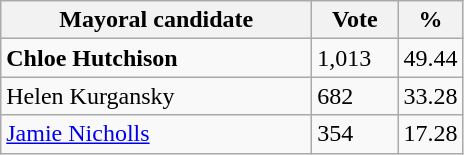<table class="wikitable">
<tr>
<th bgcolor="#DDDDFF" width="200px">Mayoral candidate</th>
<th bgcolor="#DDDDFF" width="50px">Vote</th>
<th bgcolor="#DDDDFF" width="30px">%</th>
</tr>
<tr>
<td><strong>Chloe Hutchison</strong></td>
<td>1,013</td>
<td>49.44</td>
</tr>
<tr>
<td>Helen Kurgansky</td>
<td>682</td>
<td>33.28</td>
</tr>
<tr>
<td><a href='#'>Jamie Nicholls</a></td>
<td>354</td>
<td>17.28</td>
</tr>
</table>
